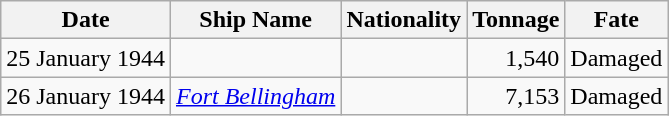<table class="wikitable sortable">
<tr>
<th>Date</th>
<th>Ship Name</th>
<th>Nationality</th>
<th>Tonnage</th>
<th>Fate</th>
</tr>
<tr>
<td align="right">25 January 1944</td>
<td align="left"></td>
<td align="left"></td>
<td align="right">1,540</td>
<td align="left">Damaged</td>
</tr>
<tr>
<td align="right">26 January 1944</td>
<td align="left"><a href='#'><em>Fort Bellingham</em></a></td>
<td align="left"></td>
<td align="right">7,153</td>
<td align="left">Damaged</td>
</tr>
</table>
